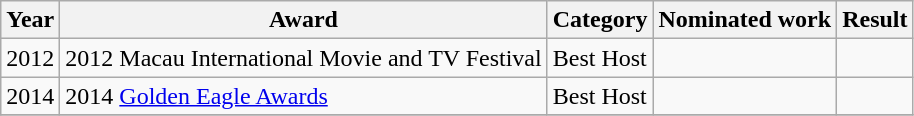<table class="wikitable">
<tr>
<th>Year</th>
<th>Award</th>
<th>Category</th>
<th>Nominated work</th>
<th>Result</th>
</tr>
<tr>
<td>2012</td>
<td>2012 Macau International Movie and TV Festival</td>
<td>Best Host</td>
<td></td>
<td></td>
</tr>
<tr>
<td>2014</td>
<td>2014 <a href='#'>Golden Eagle Awards</a></td>
<td>Best Host</td>
<td></td>
<td></td>
</tr>
<tr>
</tr>
</table>
